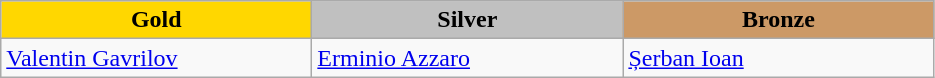<table class="wikitable" style="text-align:left">
<tr align="center">
<td width=200 bgcolor=gold><strong>Gold</strong></td>
<td width=200 bgcolor=silver><strong>Silver</strong></td>
<td width=200 bgcolor=CC9966><strong>Bronze</strong></td>
</tr>
<tr>
<td><a href='#'>Valentin Gavrilov</a><br><em></em></td>
<td><a href='#'>Erminio Azzaro</a><br><em></em></td>
<td><a href='#'>Șerban Ioan</a><br><em></em></td>
</tr>
</table>
